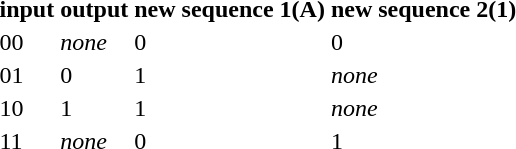<table>
<tr>
<th>input</th>
<th>output</th>
<th>new sequence 1(A)</th>
<th>new sequence 2(1)</th>
</tr>
<tr>
<td>00</td>
<td><em>none</em></td>
<td>0</td>
<td>0</td>
</tr>
<tr>
<td>01</td>
<td>0</td>
<td>1</td>
<td><em>none</em></td>
</tr>
<tr>
<td>10</td>
<td>1</td>
<td>1</td>
<td><em>none</em></td>
</tr>
<tr>
<td>11</td>
<td><em>none</em></td>
<td>0</td>
<td>1</td>
</tr>
</table>
